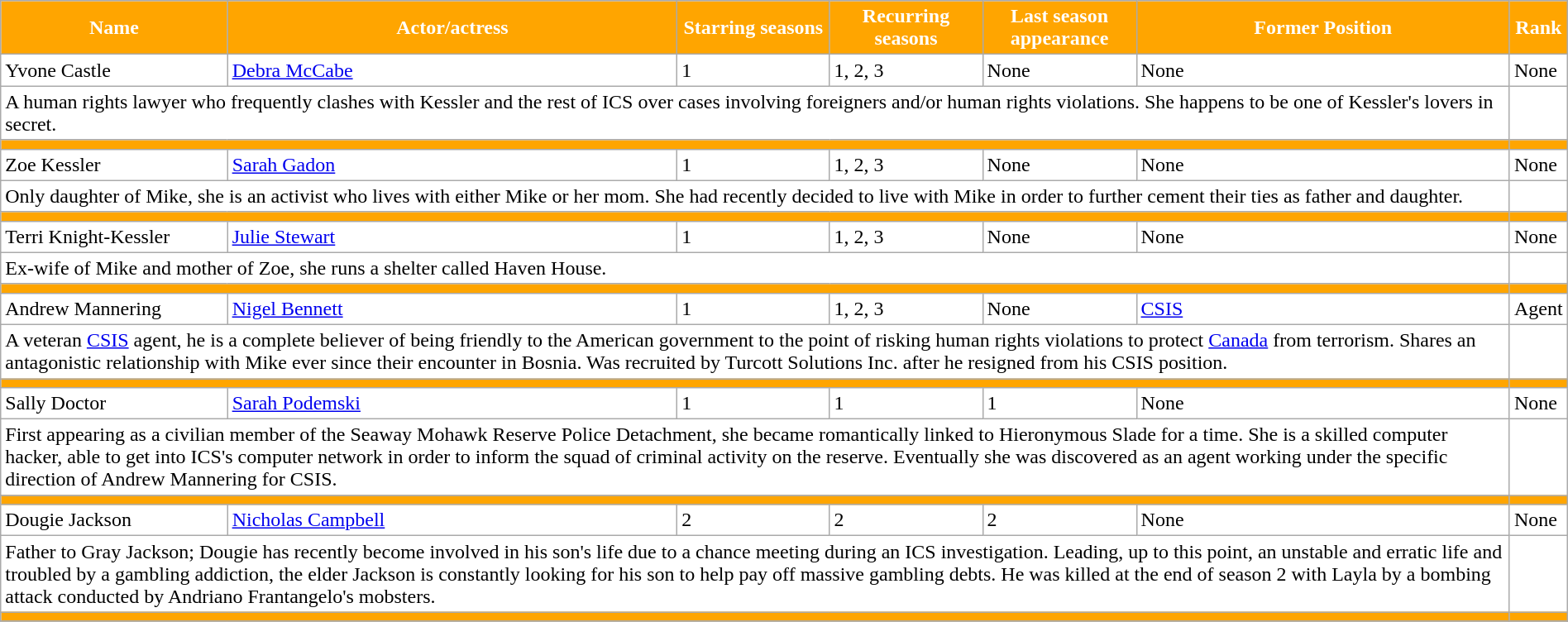<table class="wikitable" style="width:100%; margin-right:auto; background: #FFFFFF;">
<tr style="color:white">
<th style="background-color:orange; width:15%">Name</th>
<th style="background-color:orange; width:30%">Actor/actress</th>
<th style="background-color:orange; width:10%">Starring seasons</th>
<th style="background-color:orange; width:10%">Recurring seasons</th>
<th style="background-color:orange; width:10%">Last season appearance</th>
<th style="background-color:orange; width:25%">Former Position</th>
<th style="background-color:orange; width:15%">Rank</th>
</tr>
<tr>
<td>Yvone Castle</td>
<td><a href='#'>Debra McCabe</a></td>
<td>1</td>
<td>1, 2, 3</td>
<td>None</td>
<td>None</td>
<td>None</td>
</tr>
<tr>
<td colspan="6">A human rights lawyer who frequently clashes with Kessler and the rest of ICS over cases involving foreigners and/or human rights violations. She happens to be one of Kessler's lovers in secret.</td>
</tr>
<tr>
<td colspan="6" bgcolor="orange"></td>
<td colspan="6" bgcolor="orange"></td>
</tr>
<tr>
<td>Zoe Kessler</td>
<td><a href='#'>Sarah Gadon</a></td>
<td>1</td>
<td>1, 2, 3</td>
<td>None</td>
<td>None</td>
<td>None</td>
</tr>
<tr>
<td colspan="6">Only daughter of Mike, she is an activist who lives with either Mike or her mom. She had recently decided to live with Mike in order to further cement their ties as father and daughter.</td>
</tr>
<tr>
<td colspan="6" bgcolor="orange"></td>
<td colspan="6" bgcolor="orange"></td>
</tr>
<tr>
<td>Terri Knight-Kessler</td>
<td><a href='#'>Julie Stewart</a></td>
<td>1</td>
<td>1, 2, 3</td>
<td>None</td>
<td>None</td>
<td>None</td>
</tr>
<tr>
<td colspan="6">Ex-wife of Mike and mother of Zoe, she runs a shelter called Haven House.</td>
</tr>
<tr>
<td colspan="6" bgcolor="orange"></td>
<td colspan="6" bgcolor="orange"></td>
</tr>
<tr>
<td>Andrew Mannering</td>
<td><a href='#'>Nigel Bennett</a></td>
<td>1</td>
<td>1, 2, 3</td>
<td>None</td>
<td><a href='#'>CSIS</a></td>
<td>Agent</td>
</tr>
<tr>
<td colspan="6">A veteran <a href='#'>CSIS</a> agent, he is a complete believer of being friendly to the American government to the point of risking human rights violations to protect <a href='#'>Canada</a> from terrorism. Shares an antagonistic relationship with Mike ever since their encounter in Bosnia. Was recruited by Turcott Solutions Inc. after he resigned from his CSIS position.</td>
</tr>
<tr>
<td colspan="6" bgcolor="orange"></td>
<td colspan="6" bgcolor="orange"></td>
</tr>
<tr>
<td>Sally Doctor</td>
<td><a href='#'>Sarah Podemski</a></td>
<td>1</td>
<td>1</td>
<td>1</td>
<td>None</td>
<td>None</td>
</tr>
<tr>
<td colspan="6">First appearing as a civilian member of the Seaway Mohawk Reserve Police Detachment, she became romantically linked to Hieronymous Slade for a time.  She is a skilled computer hacker, able to get into ICS's computer network in order to inform the squad of criminal activity on the reserve.  Eventually she was discovered as an agent working under the specific direction of Andrew Mannering for CSIS.</td>
</tr>
<tr>
</tr>
<tr>
<td colspan="6" bgcolor="orange"></td>
<td colspan="6" bgcolor="orange"></td>
</tr>
<tr>
<td>Dougie Jackson</td>
<td><a href='#'>Nicholas Campbell</a></td>
<td>2</td>
<td>2</td>
<td>2</td>
<td>None</td>
<td>None</td>
</tr>
<tr>
<td colspan="6">Father to Gray Jackson; Dougie has recently become involved in his son's life due to a chance meeting during an ICS investigation. Leading, up to this point, an unstable and erratic life and troubled by a gambling addiction, the elder Jackson is constantly looking for his son to help pay off massive gambling debts. He was killed at the end of season 2 with Layla by a bombing attack conducted by Andriano Frantangelo's mobsters.</td>
</tr>
<tr>
<td colspan="6" bgcolor="orange"></td>
<td colspan="6" bgcolor="orange"></td>
</tr>
<tr>
</tr>
</table>
